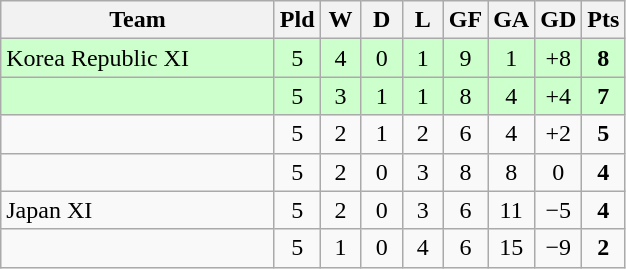<table class="wikitable" style="text-align: center;">
<tr>
<th width=175>Team</th>
<th width=20>Pld</th>
<th width=20>W</th>
<th width=20>D</th>
<th width=20>L</th>
<th width=20>GF</th>
<th width=20>GA</th>
<th width=20>GD</th>
<th width=20>Pts</th>
</tr>
<tr bgcolor=ccffcc>
<td style="text-align:left;"> Korea Republic XI</td>
<td>5</td>
<td>4</td>
<td>0</td>
<td>1</td>
<td>9</td>
<td>1</td>
<td>+8</td>
<td><strong>8</strong></td>
</tr>
<tr bgcolor=ccffcc>
<td style="text-align:left;"></td>
<td>5</td>
<td>3</td>
<td>1</td>
<td>1</td>
<td>8</td>
<td>4</td>
<td>+4</td>
<td><strong>7</strong></td>
</tr>
<tr>
<td style="text-align:left;"></td>
<td>5</td>
<td>2</td>
<td>1</td>
<td>2</td>
<td>6</td>
<td>4</td>
<td>+2</td>
<td><strong>5</strong></td>
</tr>
<tr>
<td style="text-align:left;"></td>
<td>5</td>
<td>2</td>
<td>0</td>
<td>3</td>
<td>8</td>
<td>8</td>
<td>0</td>
<td><strong>4</strong></td>
</tr>
<tr>
<td style="text-align:left;"> Japan XI</td>
<td>5</td>
<td>2</td>
<td>0</td>
<td>3</td>
<td>6</td>
<td>11</td>
<td>−5</td>
<td><strong>4</strong></td>
</tr>
<tr>
<td style="text-align:left;"></td>
<td>5</td>
<td>1</td>
<td>0</td>
<td>4</td>
<td>6</td>
<td>15</td>
<td>−9</td>
<td><strong>2</strong></td>
</tr>
</table>
